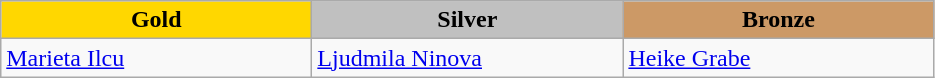<table class="wikitable" style="text-align:left">
<tr align="center">
<td width=200 bgcolor=gold><strong>Gold</strong></td>
<td width=200 bgcolor=silver><strong>Silver</strong></td>
<td width=200 bgcolor=CC9966><strong>Bronze</strong></td>
</tr>
<tr>
<td><a href='#'>Marieta Ilcu</a><br><em></em></td>
<td><a href='#'>Ljudmila Ninova</a><br><em></em></td>
<td><a href='#'>Heike Grabe</a><br><em></em></td>
</tr>
</table>
